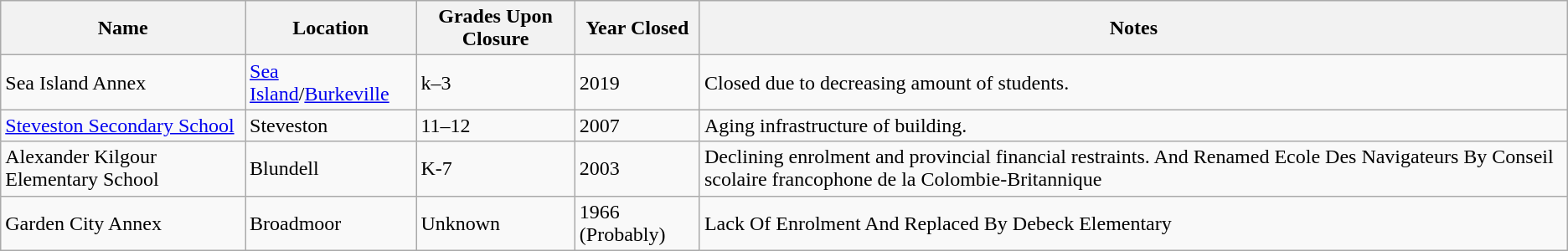<table class="wikitable sortable">
<tr>
<th>Name</th>
<th>Location</th>
<th>Grades Upon Closure</th>
<th>Year Closed</th>
<th>Notes</th>
</tr>
<tr>
<td>Sea Island Annex</td>
<td><a href='#'>Sea Island</a>/<a href='#'>Burkeville</a></td>
<td>k–3</td>
<td>2019</td>
<td>Closed due to decreasing amount of students.</td>
</tr>
<tr>
<td><a href='#'>Steveston Secondary School</a></td>
<td>Steveston</td>
<td>11–12</td>
<td>2007</td>
<td>Aging infrastructure of building.</td>
</tr>
<tr>
<td>Alexander Kilgour Elementary School</td>
<td>Blundell</td>
<td>K-7</td>
<td>2003</td>
<td>Declining enrolment and provincial financial restraints. And Renamed Ecole Des Navigateurs By Conseil scolaire francophone de la Colombie-Britannique</td>
</tr>
<tr>
<td>Garden City Annex</td>
<td>Broadmoor</td>
<td>Unknown</td>
<td>1966 (Probably)</td>
<td>Lack Of Enrolment And Replaced By Debeck Elementary</td>
</tr>
</table>
